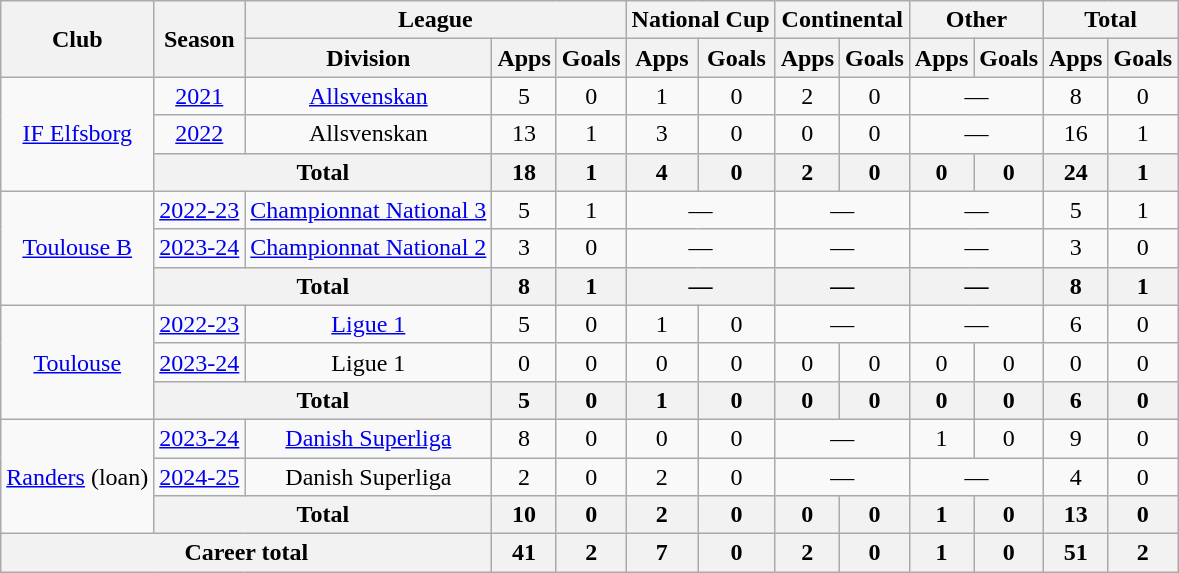<table class="wikitable" style="text-align:center">
<tr>
<th rowspan="2">Club</th>
<th rowspan="2">Season</th>
<th colspan="3">League</th>
<th colspan="2">National Cup</th>
<th colspan="2">Continental</th>
<th colspan="2">Other</th>
<th colspan="2">Total</th>
</tr>
<tr>
<th>Division</th>
<th>Apps</th>
<th>Goals</th>
<th>Apps</th>
<th>Goals</th>
<th>Apps</th>
<th>Goals</th>
<th>Apps</th>
<th>Goals</th>
<th>Apps</th>
<th>Goals</th>
</tr>
<tr>
<td rowspan="3"><a href='#'>IF Elfsborg</a></td>
<td><a href='#'>2021</a></td>
<td><a href='#'>Allsvenskan</a></td>
<td>5</td>
<td>0</td>
<td>1</td>
<td>0</td>
<td>2</td>
<td>0</td>
<td colspan="2">—</td>
<td>8</td>
<td>0</td>
</tr>
<tr>
<td><a href='#'>2022</a></td>
<td>Allsvenskan</td>
<td>13</td>
<td>1</td>
<td>3</td>
<td>0</td>
<td>0</td>
<td>0</td>
<td colspan="2">—</td>
<td>16</td>
<td>1</td>
</tr>
<tr>
<th colspan="2">Total</th>
<th>18</th>
<th>1</th>
<th>4</th>
<th>0</th>
<th>2</th>
<th>0</th>
<th>0</th>
<th>0</th>
<th>24</th>
<th>1</th>
</tr>
<tr>
<td rowspan="3"><a href='#'>Toulouse B</a></td>
<td><a href='#'>2022-23</a></td>
<td><a href='#'>Championnat National 3</a></td>
<td>5</td>
<td>1</td>
<td colspan="2">—</td>
<td colspan="2">—</td>
<td colspan="2">—</td>
<td>5</td>
<td>1</td>
</tr>
<tr>
<td><a href='#'>2023-24</a></td>
<td><a href='#'>Championnat National 2</a></td>
<td>3</td>
<td>0</td>
<td colspan="2">—</td>
<td colspan="2">—</td>
<td colspan="2">—</td>
<td>3</td>
<td>0</td>
</tr>
<tr>
<th colspan="2">Total</th>
<th>8</th>
<th>1</th>
<th colspan="2">—</th>
<th colspan="2">—</th>
<th colspan="2">—</th>
<th>8</th>
<th>1</th>
</tr>
<tr>
<td rowspan="3"><a href='#'>Toulouse</a></td>
<td><a href='#'>2022-23</a></td>
<td><a href='#'>Ligue 1</a></td>
<td>5</td>
<td>0</td>
<td>1</td>
<td>0</td>
<td colspan="2">—</td>
<td colspan="2">—</td>
<td>6</td>
<td>0</td>
</tr>
<tr>
<td><a href='#'>2023-24</a></td>
<td>Ligue 1</td>
<td>0</td>
<td>0</td>
<td>0</td>
<td>0</td>
<td>0</td>
<td>0</td>
<td>0</td>
<td>0</td>
<td>0</td>
<td>0</td>
</tr>
<tr>
<th colspan="2">Total</th>
<th>5</th>
<th>0</th>
<th>1</th>
<th>0</th>
<th>0</th>
<th>0</th>
<th>0</th>
<th>0</th>
<th>6</th>
<th>0</th>
</tr>
<tr>
<td rowspan="3"><a href='#'>Randers</a> (loan)</td>
<td><a href='#'>2023-24</a></td>
<td><a href='#'>Danish Superliga</a></td>
<td>8</td>
<td>0</td>
<td>0</td>
<td>0</td>
<td colspan="2">—</td>
<td>1</td>
<td>0</td>
<td>9</td>
<td>0</td>
</tr>
<tr>
<td><a href='#'>2024-25</a></td>
<td>Danish Superliga</td>
<td>2</td>
<td>0</td>
<td>2</td>
<td>0</td>
<td colspan="2">—</td>
<td colspan="2">—</td>
<td>4</td>
<td>0</td>
</tr>
<tr>
<th colspan="2">Total</th>
<th>10</th>
<th>0</th>
<th>2</th>
<th>0</th>
<th>0</th>
<th>0</th>
<th>1</th>
<th>0</th>
<th>13</th>
<th>0</th>
</tr>
<tr>
<th colspan="3">Career total</th>
<th>41</th>
<th>2</th>
<th>7</th>
<th>0</th>
<th>2</th>
<th>0</th>
<th>1</th>
<th>0</th>
<th>51</th>
<th>2</th>
</tr>
</table>
